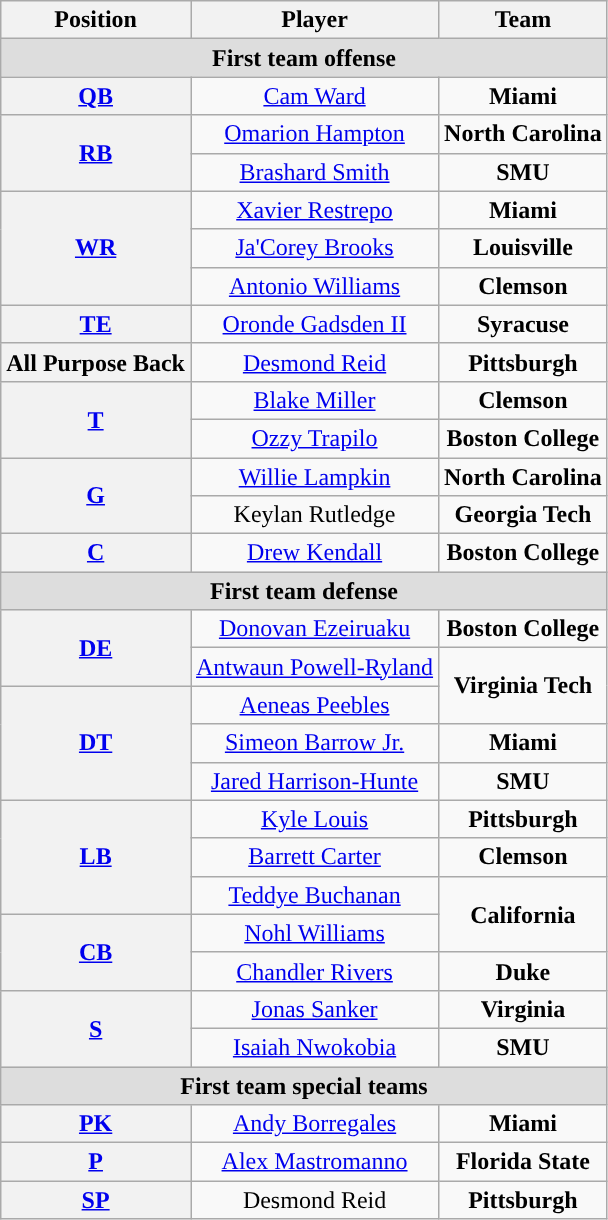<table class="wikitable">
<tr>
<th>Position</th>
<th>Player</th>
<th>Team</th>
</tr>
<tr>
<td colspan="4" style="text-align:center; background:#ddd;"><strong>First team offense</strong></td>
</tr>
<tr style="text-align:center;">
<th rowspan="1"><a href='#'>QB</a></th>
<td><a href='#'>Cam Ward</a></td>
<td><strong>Miami</strong></td>
</tr>
<tr style="text-align:center;">
<th rowspan="2"><a href='#'>RB</a></th>
<td><a href='#'>Omarion Hampton</a></td>
<td><strong>North Carolina</strong></td>
</tr>
<tr style="text-align:center;">
<td><a href='#'>Brashard Smith</a></td>
<td><strong>SMU</strong></td>
</tr>
<tr style="text-align:center;">
<th rowspan="3"><a href='#'>WR</a></th>
<td><a href='#'>Xavier Restrepo</a></td>
<td><strong>Miami</strong></td>
</tr>
<tr style="text-align:center;">
<td><a href='#'>Ja'Corey Brooks</a></td>
<td><strong>Louisville</strong></td>
</tr>
<tr style="text-align:center;">
<td><a href='#'>Antonio Williams</a></td>
<td><strong>Clemson</strong></td>
</tr>
<tr style="text-align:center;">
<th rowspan="1"><a href='#'>TE</a></th>
<td><a href='#'>Oronde Gadsden II</a></td>
<td><strong>Syracuse</strong></td>
</tr>
<tr style="text-align:center;">
<th rowspan="1">All Purpose Back</th>
<td><a href='#'>Desmond Reid</a></td>
<td><strong>Pittsburgh</strong></td>
</tr>
<tr style="text-align:center;">
<th rowspan="2"><a href='#'>T</a></th>
<td><a href='#'>Blake Miller</a></td>
<td><strong>Clemson</strong></td>
</tr>
<tr style="text-align:center;">
<td><a href='#'>Ozzy Trapilo</a></td>
<td><strong>Boston College</strong></td>
</tr>
<tr style="text-align:center;">
<th rowspan="2"><a href='#'>G</a></th>
<td><a href='#'>Willie Lampkin</a></td>
<td><strong>North Carolina</strong></td>
</tr>
<tr style="text-align:center;">
<td>Keylan Rutledge</td>
<td><strong>Georgia Tech</strong></td>
</tr>
<tr style="text-align:center;">
<th rowspan="1"><a href='#'>C</a></th>
<td><a href='#'>Drew Kendall</a></td>
<td><strong>Boston College</strong></td>
</tr>
<tr style="text-align:center;">
<td colspan="4" style="text-align:center; background:#ddd;"><strong>First team defense</strong></td>
</tr>
<tr style="text-align:center;">
<th rowspan="2"><a href='#'>DE</a></th>
<td><a href='#'>Donovan Ezeiruaku</a></td>
<td><strong>Boston College</strong></td>
</tr>
<tr style="text-align:center;">
<td><a href='#'>Antwaun Powell-Ryland</a></td>
<td rowspan="2"><strong>Virginia Tech</strong></td>
</tr>
<tr style="text-align:center;">
<th rowspan="3"><a href='#'>DT</a></th>
<td><a href='#'>Aeneas Peebles</a></td>
</tr>
<tr style="text-align:center;">
<td><a href='#'>Simeon Barrow Jr.</a></td>
<td><strong>Miami</strong></td>
</tr>
<tr style="text-align:center;">
<td><a href='#'>Jared Harrison-Hunte</a></td>
<td><strong>SMU</strong></td>
</tr>
<tr style="text-align:center;">
<th rowspan="3"><a href='#'>LB</a></th>
<td><a href='#'>Kyle Louis</a></td>
<td><strong>Pittsburgh</strong></td>
</tr>
<tr style="text-align:center;">
<td><a href='#'>Barrett Carter</a></td>
<td><strong>Clemson</strong></td>
</tr>
<tr style="text-align:center;">
<td><a href='#'>Teddye Buchanan</a></td>
<td rowspan="2"><strong>California</strong></td>
</tr>
<tr style="text-align:center;">
<th rowspan="2"><a href='#'>CB</a></th>
<td><a href='#'>Nohl Williams</a></td>
</tr>
<tr style="text-align:center;">
<td><a href='#'>Chandler Rivers</a></td>
<td><strong>Duke</strong></td>
</tr>
<tr style="text-align:center;">
<th rowspan="2"><a href='#'>S</a></th>
<td><a href='#'>Jonas Sanker</a></td>
<td><strong>Virginia</strong></td>
</tr>
<tr style="text-align:center;">
<td><a href='#'>Isaiah Nwokobia</a></td>
<td><strong>SMU</strong></td>
</tr>
<tr>
<td colspan="4" style="text-align:center; background:#ddd;"><strong>First team special teams</strong></td>
</tr>
<tr style="text-align:center;">
<th rowspan="1"><a href='#'>PK</a></th>
<td><a href='#'>Andy Borregales</a></td>
<td><strong>Miami</strong></td>
</tr>
<tr style="text-align:center;">
<th rowspan="1"><a href='#'>P</a></th>
<td><a href='#'>Alex Mastromanno</a></td>
<td><strong>Florida State</strong></td>
</tr>
<tr style="text-align:center;">
<th rowspan="1"><a href='#'>SP</a></th>
<td>Desmond Reid</td>
<td><strong>Pittsburgh</strong></td>
</tr>
</table>
